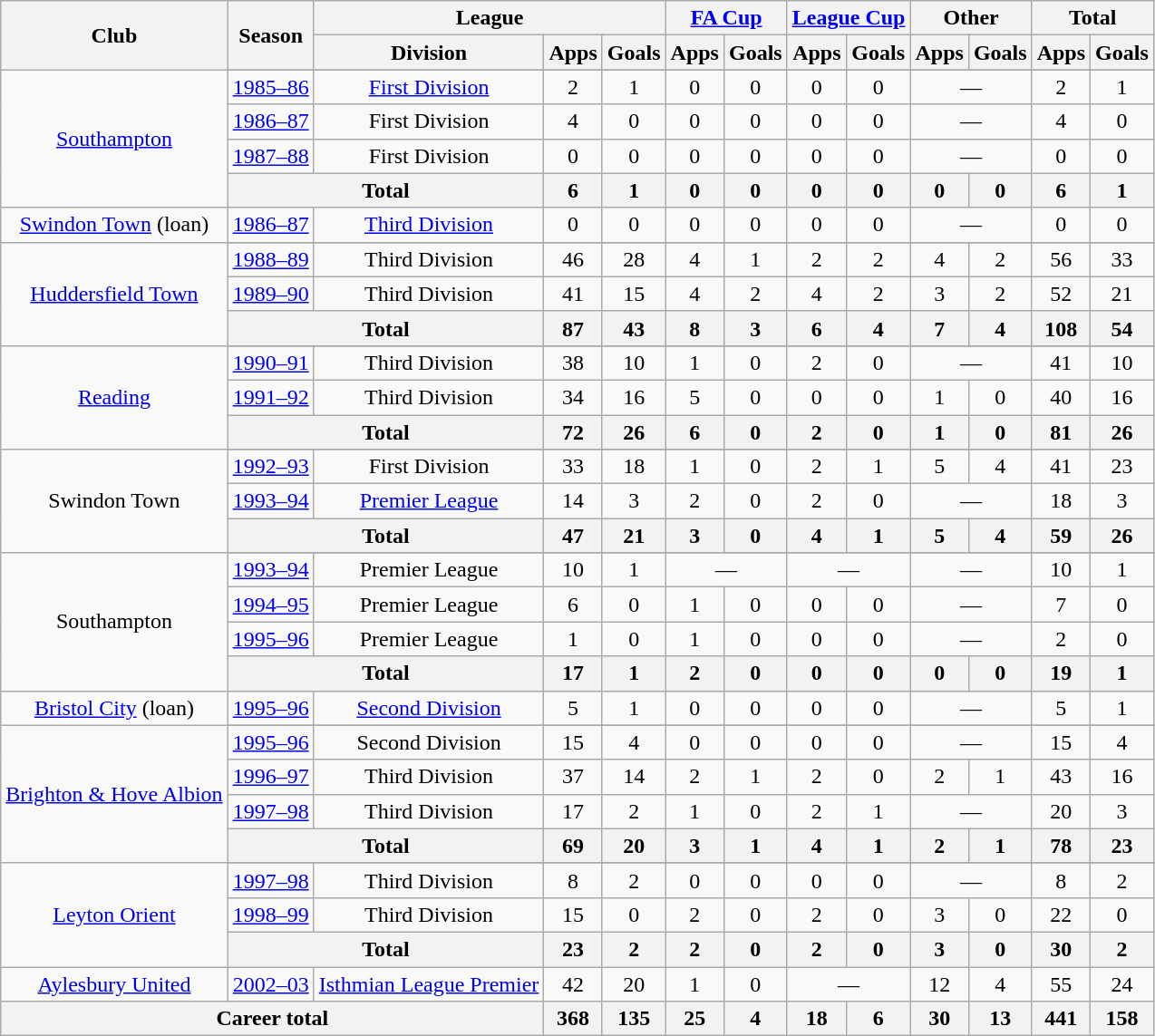<table class=wikitable style=text-align:center>
<tr>
<th rowspan=2>Club</th>
<th rowspan=2>Season</th>
<th colspan=3>League</th>
<th colspan=2><a href='#'>FA Cup</a></th>
<th colspan=2><a href='#'>League Cup</a></th>
<th colspan=2>Other</th>
<th colspan=2>Total</th>
</tr>
<tr>
<th>Division</th>
<th>Apps</th>
<th>Goals</th>
<th>Apps</th>
<th>Goals</th>
<th>Apps</th>
<th>Goals</th>
<th>Apps</th>
<th>Goals</th>
<th>Apps</th>
<th>Goals</th>
</tr>
<tr>
<td rowspan=5><a href='#'>Southampton</a></td>
</tr>
<tr>
<td><a href='#'>1985–86</a></td>
<td><a href='#'>First Division</a></td>
<td>2</td>
<td>1</td>
<td>0</td>
<td>0</td>
<td>0</td>
<td>0</td>
<td colspan=2>—</td>
<td>2</td>
<td>1</td>
</tr>
<tr>
<td><a href='#'>1986–87</a></td>
<td>First Division</td>
<td>4</td>
<td>0</td>
<td>0</td>
<td>0</td>
<td>0</td>
<td>0</td>
<td colspan=2>—</td>
<td>4</td>
<td>0</td>
</tr>
<tr>
<td><a href='#'>1987–88</a></td>
<td>First Division</td>
<td>0</td>
<td>0</td>
<td>0</td>
<td>0</td>
<td>0</td>
<td>0</td>
<td colspan=2>—</td>
<td>0</td>
<td>0</td>
</tr>
<tr>
<th colspan=2>Total</th>
<th>6</th>
<th>1</th>
<th>0</th>
<th>0</th>
<th>0</th>
<th>0</th>
<th>0</th>
<th>0</th>
<th>6</th>
<th>1</th>
</tr>
<tr>
<td><a href='#'>Swindon Town</a> (loan)</td>
<td><a href='#'>1986–87</a></td>
<td><a href='#'>Third Division</a></td>
<td>0</td>
<td>0</td>
<td>0</td>
<td>0</td>
<td>0</td>
<td>0</td>
<td colspan=2>—</td>
<td>0</td>
<td>0</td>
</tr>
<tr>
<td rowspan=4><a href='#'>Huddersfield Town</a></td>
</tr>
<tr>
<td><a href='#'>1988–89</a></td>
<td>Third Division</td>
<td>46</td>
<td>28</td>
<td>4</td>
<td>1</td>
<td>2</td>
<td>2</td>
<td>4</td>
<td>2</td>
<td>56</td>
<td>33</td>
</tr>
<tr>
<td><a href='#'>1989–90</a></td>
<td>Third Division</td>
<td>41</td>
<td>15</td>
<td>4</td>
<td>2</td>
<td>4</td>
<td>2</td>
<td>3</td>
<td>2</td>
<td>52</td>
<td>21</td>
</tr>
<tr>
<th colspan=2>Total</th>
<th>87</th>
<th>43</th>
<th>8</th>
<th>3</th>
<th>6</th>
<th>4</th>
<th>7</th>
<th>4</th>
<th>108</th>
<th>54</th>
</tr>
<tr>
<td rowspan=4><a href='#'>Reading</a></td>
</tr>
<tr>
<td><a href='#'>1990–91</a></td>
<td>Third Division</td>
<td>38</td>
<td>10</td>
<td>1</td>
<td>0</td>
<td>2</td>
<td>0</td>
<td colspan=2>—</td>
<td>41</td>
<td>10</td>
</tr>
<tr>
<td><a href='#'>1991–92</a></td>
<td>Third Division</td>
<td>34</td>
<td>16</td>
<td>5</td>
<td>0</td>
<td>0</td>
<td>0</td>
<td>1</td>
<td>0</td>
<td>40</td>
<td>16</td>
</tr>
<tr>
<th colspan=2>Total</th>
<th>72</th>
<th>26</th>
<th>6</th>
<th>0</th>
<th>2</th>
<th>0</th>
<th>1</th>
<th>0</th>
<th>81</th>
<th>26</th>
</tr>
<tr>
<td rowspan=4>Swindon Town</td>
</tr>
<tr>
<td><a href='#'>1992–93</a></td>
<td>First Division</td>
<td>33</td>
<td>18</td>
<td>1</td>
<td>0</td>
<td>2</td>
<td>1</td>
<td>5</td>
<td>4</td>
<td>41</td>
<td>23</td>
</tr>
<tr>
<td><a href='#'>1993–94</a></td>
<td><a href='#'>Premier League</a></td>
<td>14</td>
<td>3</td>
<td>2</td>
<td>0</td>
<td>2</td>
<td>0</td>
<td colspan=2>—</td>
<td>18</td>
<td>3</td>
</tr>
<tr>
<th colspan=2>Total</th>
<th>47</th>
<th>21</th>
<th>3</th>
<th>0</th>
<th>4</th>
<th>1</th>
<th>5</th>
<th>4</th>
<th>59</th>
<th>26</th>
</tr>
<tr>
<td rowspan=5>Southampton</td>
</tr>
<tr>
<td><a href='#'>1993–94</a></td>
<td>Premier League</td>
<td>10</td>
<td>1</td>
<td colspan=2>—</td>
<td colspan=2>—</td>
<td colspan=2>—</td>
<td>10</td>
<td>1</td>
</tr>
<tr>
<td><a href='#'>1994–95</a></td>
<td>Premier League</td>
<td>6</td>
<td>0</td>
<td>1</td>
<td>0</td>
<td>0</td>
<td>0</td>
<td colspan=2>—</td>
<td>7</td>
<td>0</td>
</tr>
<tr>
<td><a href='#'>1995–96</a></td>
<td>Premier League</td>
<td>1</td>
<td>0</td>
<td>1</td>
<td>0</td>
<td>0</td>
<td>0</td>
<td colspan=2>—</td>
<td>2</td>
<td>0</td>
</tr>
<tr>
<th colspan=2>Total</th>
<th>17</th>
<th>1</th>
<th>2</th>
<th>0</th>
<th>0</th>
<th>0</th>
<th>0</th>
<th>0</th>
<th>19</th>
<th>1</th>
</tr>
<tr>
<td><a href='#'>Bristol City</a> (loan)</td>
<td><a href='#'>1995–96</a></td>
<td><a href='#'>Second Division</a></td>
<td>5</td>
<td>1</td>
<td>0</td>
<td>0</td>
<td>0</td>
<td>0</td>
<td colspan=2>—</td>
<td>5</td>
<td>1</td>
</tr>
<tr>
<td rowspan=5><a href='#'>Brighton & Hove Albion</a></td>
</tr>
<tr>
<td><a href='#'>1995–96</a></td>
<td>Second Division</td>
<td>15</td>
<td>4</td>
<td>0</td>
<td>0</td>
<td>0</td>
<td>0</td>
<td colspan=2>—</td>
<td>15</td>
<td>4</td>
</tr>
<tr>
<td><a href='#'>1996–97</a></td>
<td>Third Division</td>
<td>37</td>
<td>14</td>
<td>2</td>
<td>1</td>
<td>2</td>
<td>0</td>
<td>2</td>
<td>1</td>
<td>43</td>
<td>16</td>
</tr>
<tr>
<td><a href='#'>1997–98</a></td>
<td>Third Division</td>
<td>17</td>
<td>2</td>
<td>1</td>
<td>0</td>
<td>2</td>
<td>1</td>
<td colspan=2>—</td>
<td>20</td>
<td>3</td>
</tr>
<tr>
<th colspan=2>Total</th>
<th>69</th>
<th>20</th>
<th>3</th>
<th>1</th>
<th>4</th>
<th>1</th>
<th>2</th>
<th>1</th>
<th>78</th>
<th>23</th>
</tr>
<tr>
<td rowspan=4><a href='#'>Leyton Orient</a></td>
</tr>
<tr>
<td><a href='#'>1997–98</a></td>
<td>Third Division</td>
<td>8</td>
<td>2</td>
<td>0</td>
<td>0</td>
<td>0</td>
<td>0</td>
<td colspan=2>—</td>
<td>8</td>
<td>2</td>
</tr>
<tr>
<td><a href='#'>1998–99</a></td>
<td>Third Division</td>
<td>15</td>
<td>0</td>
<td>2</td>
<td>0</td>
<td>2</td>
<td>0</td>
<td>3</td>
<td>0</td>
<td>22</td>
<td>0</td>
</tr>
<tr>
<th colspan=2>Total</th>
<th>23</th>
<th>2</th>
<th>2</th>
<th>0</th>
<th>2</th>
<th>0</th>
<th>3</th>
<th>0</th>
<th>30</th>
<th>2</th>
</tr>
<tr>
<td><a href='#'>Aylesbury United</a></td>
<td><a href='#'>2002–03</a></td>
<td><a href='#'>Isthmian League Premier</a></td>
<td>42</td>
<td>20</td>
<td>1</td>
<td>0</td>
<td colspan=2>—</td>
<td>12</td>
<td>4</td>
<td>55</td>
<td>24</td>
</tr>
<tr>
<th colspan=3>Career total</th>
<th>368</th>
<th>135</th>
<th>25</th>
<th>4</th>
<th>18</th>
<th>6</th>
<th>30</th>
<th>13</th>
<th>441</th>
<th>158</th>
</tr>
</table>
